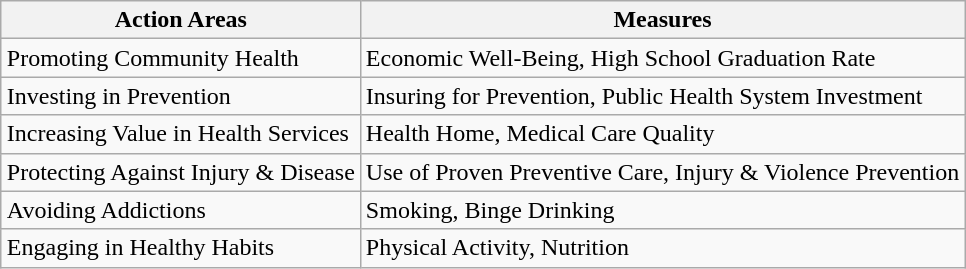<table class="wikitable" style="margin: 1em auto 1em auto">
<tr>
<th>Action Areas</th>
<th>Measures</th>
</tr>
<tr>
<td>Promoting Community Health</td>
<td>Economic Well-Being, High School Graduation Rate</td>
</tr>
<tr>
<td>Investing in Prevention</td>
<td>Insuring for Prevention, Public Health System Investment</td>
</tr>
<tr>
<td>Increasing Value in Health Services</td>
<td>Health Home, Medical Care Quality</td>
</tr>
<tr>
<td>Protecting Against Injury & Disease</td>
<td>Use of Proven Preventive Care, Injury & Violence Prevention</td>
</tr>
<tr>
<td>Avoiding Addictions</td>
<td>Smoking, Binge Drinking</td>
</tr>
<tr>
<td>Engaging in Healthy Habits</td>
<td>Physical Activity, Nutrition</td>
</tr>
</table>
